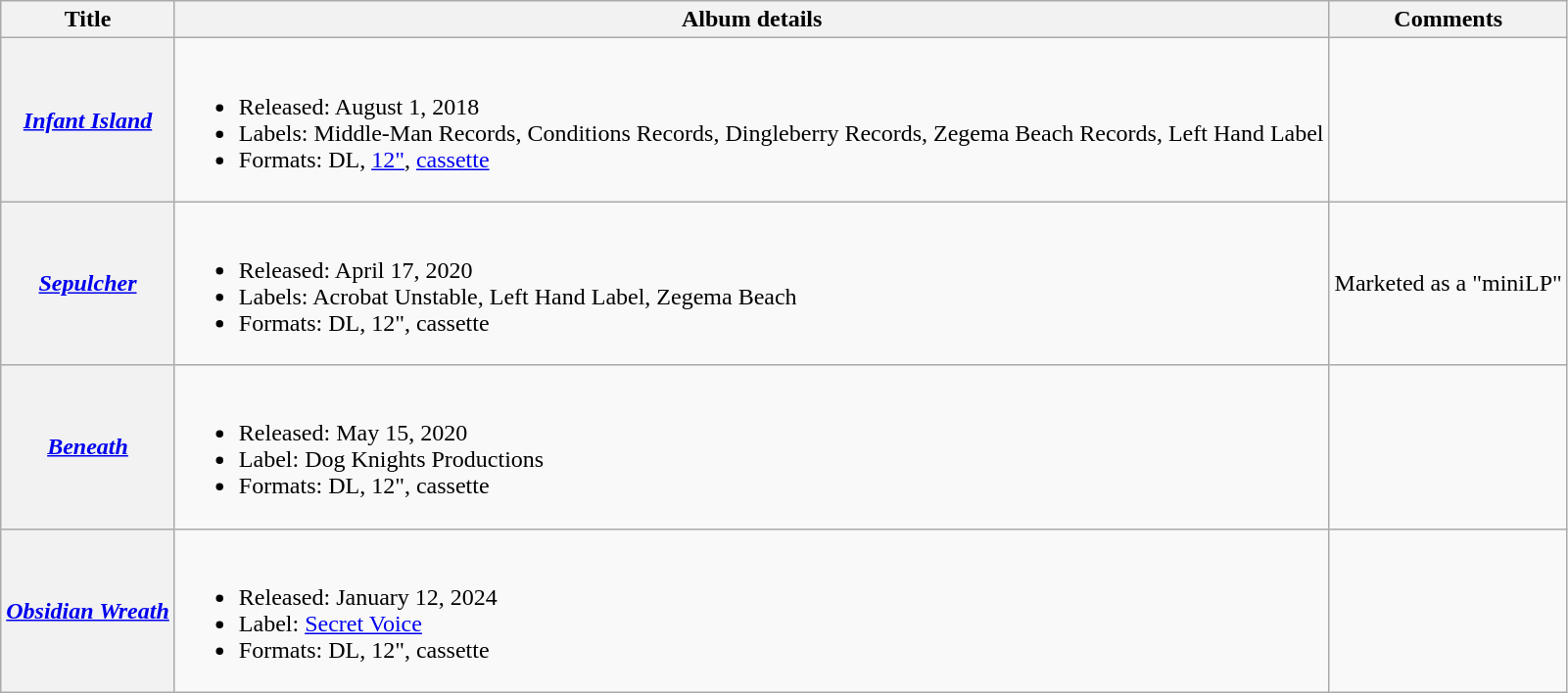<table class="wikitable plainrowheaders">
<tr>
<th scope="col">Title</th>
<th scope="col">Album details</th>
<th scope="col">Comments</th>
</tr>
<tr>
<th scope="row"><em><a href='#'>Infant Island</a></em></th>
<td><br><ul><li>Released: August 1, 2018</li><li>Labels: Middle-Man Records, Conditions Records, Dingleberry Records, Zegema Beach Records, Left Hand Label</li><li>Formats: DL, <a href='#'>12"</a>, <a href='#'>cassette</a></li></ul></td>
<td></td>
</tr>
<tr>
<th scope="row"><em><a href='#'>Sepulcher</a></em></th>
<td><br><ul><li>Released: April 17, 2020</li><li>Labels: Acrobat Unstable, Left Hand Label, Zegema Beach</li><li>Formats: DL, 12", cassette</li></ul></td>
<td>Marketed as a "miniLP"</td>
</tr>
<tr>
<th scope="row"><em><a href='#'>Beneath</a></em></th>
<td><br><ul><li>Released: May 15, 2020</li><li>Label: Dog Knights Productions</li><li>Formats: DL, 12", cassette</li></ul></td>
<td></td>
</tr>
<tr>
<th scope="row"><em><a href='#'>Obsidian Wreath</a></em></th>
<td><br><ul><li>Released: January 12, 2024</li><li>Label: <a href='#'>Secret Voice</a></li><li>Formats: DL, 12", cassette</li></ul></td>
<td></td>
</tr>
</table>
